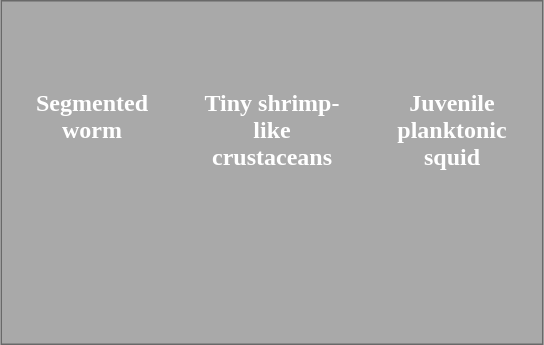<table style="background:darkgray; border:1px solid dimgray;color:white" border="0" height="230" align="center" valign="bottom" cellpadding=10px cellspacing=0px>
<tr align="center">
<td></td>
<td></td>
<td></td>
</tr>
<tr align="center" valign="top">
<td width="100"><strong>Segmented worm</strong></td>
<td width="100"><strong>Tiny shrimp-like crustaceans</strong></td>
<td width="100"><strong>Juvenile planktonic squid</strong></td>
</tr>
</table>
